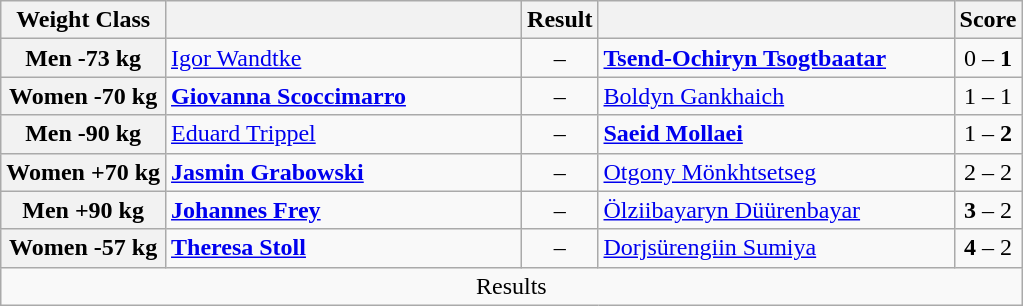<table class="wikitable">
<tr>
<th>Weight Class</th>
<th style="width: 230px;"></th>
<th>Result</th>
<th style="width: 230px;"></th>
<th>Score</th>
</tr>
<tr>
<th>Men -73 kg</th>
<td><a href='#'>Igor Wandtke</a></td>
<td align=center> – <strong></strong></td>
<td><strong><a href='#'>Tsend-Ochiryn Tsogtbaatar</a></strong></td>
<td align=center>0 – <strong>1</strong></td>
</tr>
<tr>
<th>Women -70 kg</th>
<td><strong><a href='#'>Giovanna Scoccimarro</a></strong></td>
<td align=center><strong></strong> – </td>
<td><a href='#'>Boldyn Gankhaich</a></td>
<td align=center>1 – 1</td>
</tr>
<tr>
<th>Men -90 kg</th>
<td><a href='#'>Eduard Trippel</a></td>
<td align=center> – <strong></strong></td>
<td><strong><a href='#'>Saeid Mollaei</a></strong></td>
<td align=center>1 – <strong>2</strong></td>
</tr>
<tr>
<th>Women +70 kg</th>
<td><strong><a href='#'>Jasmin Grabowski</a></strong></td>
<td align=center><strong></strong> – </td>
<td><a href='#'>Otgony Mönkhtsetseg</a></td>
<td align=center>2 – 2</td>
</tr>
<tr>
<th>Men +90 kg</th>
<td><strong><a href='#'>Johannes Frey</a></strong></td>
<td align=center><strong></strong> – </td>
<td><a href='#'>Ölziibayaryn Düürenbayar</a></td>
<td align=center><strong>3</strong> – 2</td>
</tr>
<tr>
<th>Women -57 kg</th>
<td><strong><a href='#'>Theresa Stoll</a></strong></td>
<td align=center><strong></strong> – </td>
<td><a href='#'>Dorjsürengiin Sumiya</a></td>
<td align=center><strong>4</strong> – 2</td>
</tr>
<tr>
<td align=center colspan=5>Results</td>
</tr>
</table>
